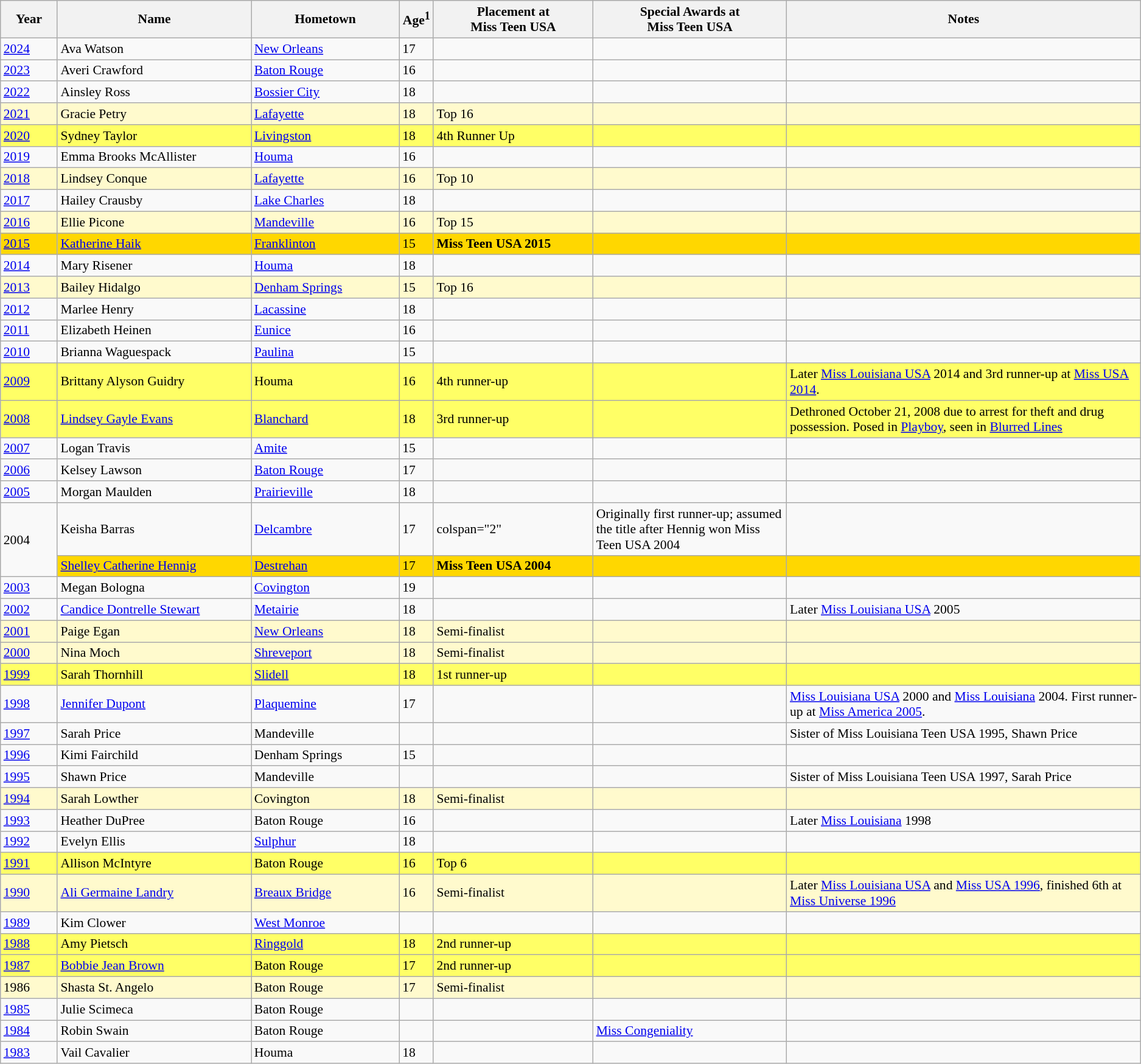<table class="wikitable"style="font-size:90%;">
<tr bgcolor="#efefef">
<th width=5%>Year</th>
<th width=17%>Name</th>
<th width=13%>Hometown</th>
<th width=3%>Age<sup>1</sup></th>
<th width=14%>Placement at<br>Miss Teen USA</th>
<th width=17%>Special Awards at<br>Miss Teen  USA</th>
<th width=31%>Notes</th>
</tr>
<tr>
<td><a href='#'>2024</a></td>
<td>Ava Watson</td>
<td><a href='#'>New Orleans</a></td>
<td>17</td>
<td></td>
<td></td>
<td></td>
</tr>
<tr>
<td><a href='#'>2023</a></td>
<td>Averi Crawford</td>
<td><a href='#'>Baton Rouge</a></td>
<td>16</td>
<td></td>
<td></td>
<td></td>
</tr>
<tr>
<td><a href='#'>2022</a></td>
<td>Ainsley Ross</td>
<td><a href='#'>Bossier City</a></td>
<td>18</td>
<td></td>
<td></td>
<td></td>
</tr>
<tr style="background-color:#FFFACD">
<td><a href='#'>2021</a></td>
<td>Gracie Petry</td>
<td><a href='#'>Lafayette</a></td>
<td>18</td>
<td>Top 16</td>
<td></td>
<td></td>
</tr>
<tr style="background-color:#FFFF66;">
<td><a href='#'>2020</a></td>
<td>Sydney Taylor</td>
<td><a href='#'>Livingston</a></td>
<td>18</td>
<td>4th Runner Up</td>
<td></td>
<td></td>
</tr>
<tr>
<td><a href='#'>2019</a></td>
<td>Emma Brooks McAllister</td>
<td><a href='#'>Houma</a></td>
<td>16</td>
<td></td>
<td></td>
<td></td>
</tr>
<tr style="background-color:#FFFACD;">
<td><a href='#'>2018</a></td>
<td>Lindsey Conque</td>
<td><a href='#'>Lafayette</a></td>
<td>16</td>
<td>Top 10</td>
<td></td>
<td></td>
</tr>
<tr>
<td><a href='#'>2017</a></td>
<td>Hailey Crausby</td>
<td><a href='#'>Lake Charles</a></td>
<td>18</td>
<td></td>
<td></td>
<td></td>
</tr>
<tr style="background-color:#FFFACD;">
<td><a href='#'>2016</a></td>
<td>Ellie Picone</td>
<td><a href='#'>Mandeville</a></td>
<td>16</td>
<td>Top 15</td>
<td></td>
<td></td>
</tr>
<tr style="background-color:GOLD;">
<td><a href='#'>2015</a></td>
<td><a href='#'>Katherine Haik</a></td>
<td><a href='#'>Franklinton</a></td>
<td>15</td>
<td><strong>Miss Teen USA 2015</strong></td>
<td></td>
<td></td>
</tr>
<tr>
<td><a href='#'>2014</a></td>
<td>Mary Risener</td>
<td><a href='#'>Houma</a></td>
<td>18</td>
<td></td>
<td></td>
<td></td>
</tr>
<tr style="background-color:#FFFACD;">
<td><a href='#'>2013</a></td>
<td>Bailey Hidalgo</td>
<td><a href='#'>Denham Springs</a></td>
<td>15</td>
<td>Top 16</td>
<td></td>
<td></td>
</tr>
<tr>
<td><a href='#'>2012</a></td>
<td>Marlee Henry</td>
<td><a href='#'>Lacassine</a></td>
<td>18</td>
<td></td>
<td></td>
<td></td>
</tr>
<tr>
<td><a href='#'>2011</a></td>
<td>Elizabeth Heinen</td>
<td><a href='#'>Eunice</a></td>
<td>16</td>
<td></td>
<td></td>
<td></td>
</tr>
<tr>
<td><a href='#'>2010</a></td>
<td>Brianna Waguespack</td>
<td><a href='#'>Paulina</a></td>
<td>15</td>
<td></td>
<td></td>
<td></td>
</tr>
<tr style="background-color:#FFFF66;">
<td><a href='#'>2009</a></td>
<td>Brittany Alyson Guidry</td>
<td>Houma</td>
<td>16</td>
<td>4th runner-up</td>
<td></td>
<td>Later <a href='#'>Miss Louisiana USA</a> 2014 and 3rd runner-up at <a href='#'>Miss USA 2014</a>.</td>
</tr>
<tr style="background-color:#FFFF66;">
<td><a href='#'>2008</a></td>
<td><a href='#'>Lindsey Gayle Evans</a></td>
<td><a href='#'>Blanchard</a></td>
<td>18</td>
<td>3rd runner-up</td>
<td></td>
<td>Dethroned October 21, 2008 due to arrest for theft and drug possession.  Posed in <a href='#'>Playboy</a>, seen in <a href='#'>Blurred Lines</a></td>
</tr>
<tr>
<td><a href='#'>2007</a></td>
<td>Logan Travis</td>
<td><a href='#'>Amite</a></td>
<td>15</td>
<td></td>
<td></td>
<td></td>
</tr>
<tr>
<td><a href='#'>2006</a></td>
<td>Kelsey Lawson</td>
<td><a href='#'>Baton Rouge</a></td>
<td>17</td>
<td></td>
<td></td>
<td></td>
</tr>
<tr>
<td><a href='#'>2005</a></td>
<td>Morgan Maulden</td>
<td><a href='#'>Prairieville</a></td>
<td>18</td>
<td></td>
<td></td>
<td></td>
</tr>
<tr>
<td rowspan=2>2004</td>
<td>Keisha Barras</td>
<td><a href='#'>Delcambre</a></td>
<td>17</td>
<td>colspan="2" </td>
<td>Originally first runner-up; assumed the title after Hennig won Miss Teen USA 2004</td>
</tr>
<tr style="background-color:GOLD;">
<td><a href='#'>Shelley Catherine Hennig</a></td>
<td><a href='#'>Destrehan</a></td>
<td>17</td>
<td><strong>Miss Teen USA 2004</strong></td>
<td></td>
<td></td>
</tr>
<tr>
<td><a href='#'>2003</a></td>
<td>Megan Bologna</td>
<td><a href='#'>Covington</a></td>
<td>19</td>
<td></td>
<td></td>
<td></td>
</tr>
<tr>
<td><a href='#'>2002</a></td>
<td><a href='#'>Candice Dontrelle Stewart</a></td>
<td><a href='#'>Metairie</a></td>
<td>18</td>
<td></td>
<td></td>
<td>Later <a href='#'>Miss Louisiana USA</a> 2005</td>
</tr>
<tr style="background-color:#FFFACD;">
<td><a href='#'>2001</a></td>
<td>Paige Egan</td>
<td><a href='#'>New Orleans</a></td>
<td>18</td>
<td>Semi-finalist</td>
<td></td>
<td></td>
</tr>
<tr style="background-color:#FFFACD;">
<td><a href='#'>2000</a></td>
<td>Nina Moch</td>
<td><a href='#'>Shreveport</a></td>
<td>18</td>
<td>Semi-finalist</td>
<td></td>
<td></td>
</tr>
<tr style="background-color:#FFFF66;">
<td><a href='#'>1999</a></td>
<td>Sarah Thornhill</td>
<td><a href='#'>Slidell</a></td>
<td>18</td>
<td>1st runner-up</td>
<td></td>
<td></td>
</tr>
<tr>
<td><a href='#'>1998</a></td>
<td><a href='#'>Jennifer Dupont</a></td>
<td><a href='#'>Plaquemine</a></td>
<td>17</td>
<td></td>
<td></td>
<td><a href='#'>Miss Louisiana USA</a> 2000 and <a href='#'>Miss Louisiana</a> 2004. First runner-up at <a href='#'>Miss America 2005</a>.</td>
</tr>
<tr>
<td><a href='#'>1997</a></td>
<td>Sarah Price</td>
<td>Mandeville</td>
<td></td>
<td></td>
<td></td>
<td>Sister of Miss Louisiana Teen USA 1995, Shawn Price</td>
</tr>
<tr>
<td><a href='#'>1996</a></td>
<td>Kimi Fairchild</td>
<td>Denham Springs</td>
<td>15</td>
<td></td>
<td></td>
<td></td>
</tr>
<tr>
<td><a href='#'>1995</a></td>
<td>Shawn Price</td>
<td>Mandeville</td>
<td></td>
<td></td>
<td></td>
<td>Sister of Miss Louisiana Teen USA 1997, Sarah Price</td>
</tr>
<tr style="background-color:#FFFACD;">
<td><a href='#'>1994</a></td>
<td>Sarah Lowther</td>
<td>Covington</td>
<td>18</td>
<td>Semi-finalist</td>
<td></td>
<td></td>
</tr>
<tr>
<td><a href='#'>1993</a></td>
<td>Heather DuPree</td>
<td>Baton Rouge</td>
<td>16</td>
<td></td>
<td></td>
<td>Later <a href='#'>Miss Louisiana</a> 1998</td>
</tr>
<tr>
<td><a href='#'>1992</a></td>
<td>Evelyn Ellis</td>
<td><a href='#'>Sulphur</a></td>
<td>18</td>
<td></td>
<td></td>
<td></td>
</tr>
<tr style="background-color:#FFFF66;">
<td><a href='#'>1991</a></td>
<td>Allison McIntyre</td>
<td>Baton Rouge</td>
<td>16</td>
<td>Top 6</td>
<td></td>
<td></td>
</tr>
<tr style="background-color:#FFFACD;">
<td><a href='#'>1990</a></td>
<td><a href='#'>Ali Germaine Landry</a></td>
<td><a href='#'>Breaux Bridge</a></td>
<td>16</td>
<td>Semi-finalist</td>
<td></td>
<td>Later <a href='#'>Miss Louisiana USA</a> and <a href='#'>Miss USA 1996</a>, finished 6th at <a href='#'>Miss Universe 1996</a></td>
</tr>
<tr>
<td><a href='#'>1989</a></td>
<td>Kim Clower</td>
<td><a href='#'>West Monroe</a></td>
<td></td>
<td></td>
<td></td>
<td></td>
</tr>
<tr style="background-color:#FFFF66;">
<td><a href='#'>1988</a></td>
<td>Amy Pietsch</td>
<td><a href='#'>Ringgold</a></td>
<td>18</td>
<td>2nd runner-up</td>
<td></td>
<td></td>
</tr>
<tr style="background-color:#FFFF66;">
<td><a href='#'>1987</a></td>
<td><a href='#'>Bobbie Jean Brown</a></td>
<td>Baton Rouge</td>
<td>17</td>
<td>2nd runner-up</td>
<td></td>
<td></td>
</tr>
<tr style="background-color:#FFFACD;">
<td>1986</td>
<td>Shasta St. Angelo</td>
<td>Baton Rouge</td>
<td>17</td>
<td>Semi-finalist</td>
<td></td>
<td></td>
</tr>
<tr>
<td><a href='#'>1985</a></td>
<td>Julie Scimeca</td>
<td>Baton Rouge</td>
<td></td>
<td></td>
<td></td>
<td></td>
</tr>
<tr>
<td><a href='#'>1984</a></td>
<td>Robin Swain</td>
<td>Baton Rouge</td>
<td></td>
<td></td>
<td><a href='#'>Miss Congeniality</a></td>
<td></td>
</tr>
<tr>
<td><a href='#'>1983</a></td>
<td>Vail Cavalier</td>
<td>Houma</td>
<td>18</td>
<td></td>
<td></td>
<td></td>
</tr>
</table>
